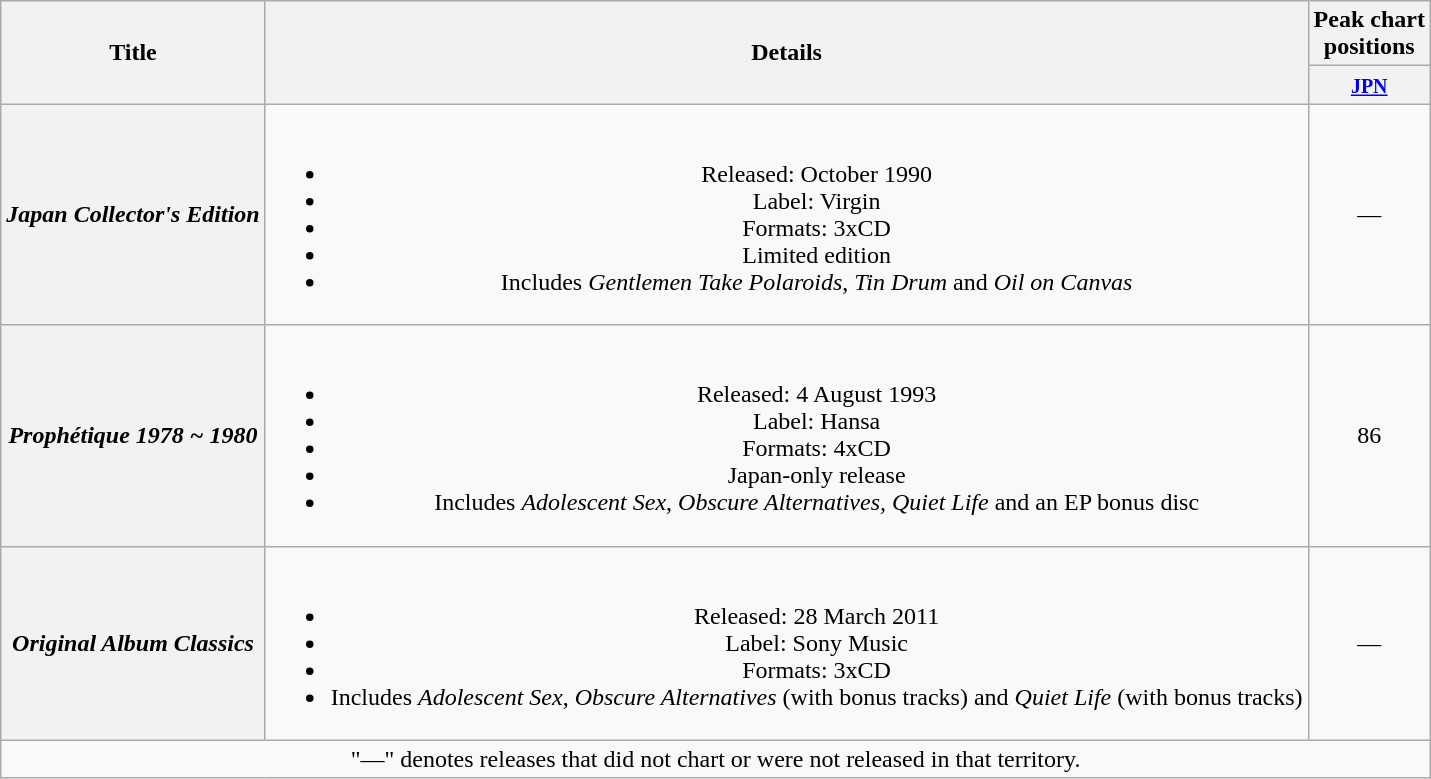<table class="wikitable plainrowheaders" style="text-align:center;">
<tr>
<th scope="col" rowspan="2">Title</th>
<th scope="col" rowspan="2">Details</th>
<th colspan="1">Peak chart<br>positions</th>
</tr>
<tr>
<th scope="col"><small><a href='#'>JPN</a></small><br></th>
</tr>
<tr>
<th scope="row"><em>Japan Collector's Edition</em></th>
<td><br><ul><li>Released: October 1990</li><li>Label: Virgin</li><li>Formats: 3xCD</li><li>Limited edition</li><li>Includes <em>Gentlemen Take Polaroids</em>, <em>Tin Drum</em> and <em>Oil on Canvas</em></li></ul></td>
<td>—</td>
</tr>
<tr>
<th scope="row"><em>Prophétique 1978 ~ 1980</em></th>
<td><br><ul><li>Released: 4 August 1993</li><li>Label: Hansa</li><li>Formats: 4xCD</li><li>Japan-only release</li><li>Includes <em>Adolescent Sex</em>, <em>Obscure Alternatives, Quiet Life</em> and an EP bonus disc</li></ul></td>
<td>86</td>
</tr>
<tr>
<th scope="row"><em>Original Album Classics</em></th>
<td><br><ul><li>Released: 28 March 2011</li><li>Label: Sony Music</li><li>Formats: 3xCD</li><li>Includes <em>Adolescent Sex</em>, <em>Obscure Alternatives</em> (with bonus tracks) and <em>Quiet Life</em> (with bonus tracks)</li></ul></td>
<td>—</td>
</tr>
<tr>
<td colspan="3">"—" denotes releases that did not chart or were not released in that territory.</td>
</tr>
</table>
